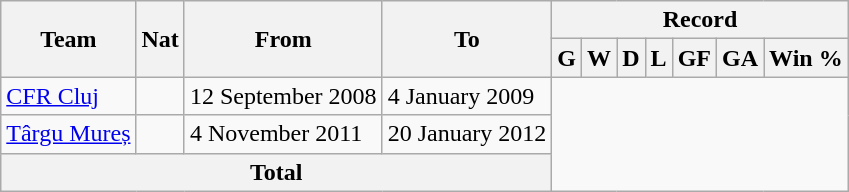<table class="wikitable" style="text-align: center">
<tr>
<th rowspan=2>Team</th>
<th rowspan=2>Nat</th>
<th rowspan=2>From</th>
<th rowspan=2>To</th>
<th colspan=7>Record</th>
</tr>
<tr>
<th>G</th>
<th>W</th>
<th>D</th>
<th>L</th>
<th>GF</th>
<th>GA</th>
<th>Win %</th>
</tr>
<tr>
<td align=left><a href='#'>CFR Cluj</a></td>
<td></td>
<td align=left>12 September 2008</td>
<td align=left>4 January 2009<br></td>
</tr>
<tr>
<td align=left><a href='#'>Târgu Mureș</a></td>
<td></td>
<td align=left>4 November 2011</td>
<td align=left>20 January 2012<br></td>
</tr>
<tr>
<th colspan="4">Total<br></th>
</tr>
</table>
